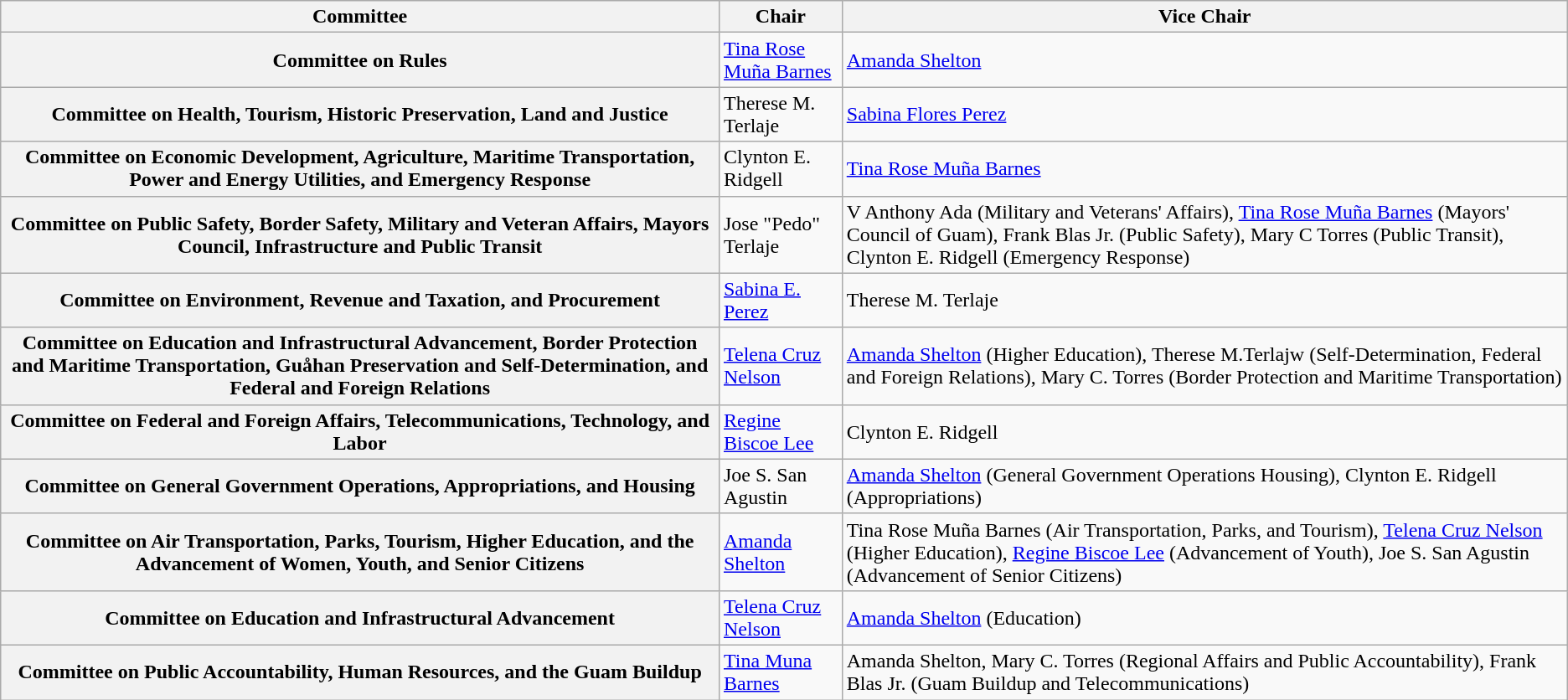<table class="wikitable sortable plainrowheaders">
<tr>
<th scope="col">Committee</th>
<th scope="col">Chair</th>
<th scope="col">Vice Chair</th>
</tr>
<tr>
<th scope="row">Committee on Rules</th>
<td><a href='#'>Tina Rose Muña Barnes</a></td>
<td><a href='#'>Amanda Shelton</a></td>
</tr>
<tr>
<th scope="row">Committee on Health, Tourism, Historic Preservation, Land and Justice</th>
<td>Therese M. Terlaje</td>
<td><a href='#'>Sabina Flores Perez</a></td>
</tr>
<tr>
<th scope="row">Committee on Economic Development, Agriculture, Maritime Transportation, Power and Energy Utilities, and Emergency Response</th>
<td>Clynton E. Ridgell</td>
<td><a href='#'>Tina Rose Muña Barnes</a></td>
</tr>
<tr>
<th scope="row">Committee on Public Safety, Border Safety, Military and Veteran Affairs, Mayors Council, Infrastructure and Public Transit</th>
<td>Jose "Pedo" Terlaje</td>
<td>V Anthony Ada (Military and Veterans' Affairs), <a href='#'>Tina Rose Muña Barnes</a> (Mayors' Council of Guam), Frank Blas Jr. (Public Safety), Mary C Torres (Public Transit), Clynton E. Ridgell (Emergency Response)</td>
</tr>
<tr>
<th scope="row">Committee on Environment, Revenue and Taxation, and Procurement</th>
<td><a href='#'>Sabina E. Perez</a></td>
<td>Therese M. Terlaje</td>
</tr>
<tr>
<th scope="row">Committee on Education and Infrastructural Advancement, Border Protection and Maritime Transportation, Guåhan Preservation and Self-Determination, and Federal and Foreign Relations</th>
<td><a href='#'>Telena Cruz Nelson</a></td>
<td><a href='#'>Amanda Shelton</a> (Higher Education), Therese M.Terlajw (Self-Determination, Federal and Foreign Relations), Mary C. Torres (Border Protection and Maritime Transportation)</td>
</tr>
<tr>
<th scope="row">Committee on Federal and Foreign Affairs, Telecommunications, Technology, and Labor</th>
<td><a href='#'>Regine Biscoe Lee</a></td>
<td>Clynton E. Ridgell</td>
</tr>
<tr>
<th scope="row">Committee on General Government Operations, Appropriations, and Housing</th>
<td>Joe S. San Agustin</td>
<td><a href='#'>Amanda Shelton</a> (General Government Operations Housing), Clynton E. Ridgell (Appropriations)</td>
</tr>
<tr>
<th scope="row">Committee on Air Transportation, Parks, Tourism, Higher Education, and the Advancement of Women, Youth, and Senior Citizens</th>
<td><a href='#'>Amanda Shelton</a></td>
<td>Tina Rose Muña Barnes (Air Transportation, Parks, and Tourism), <a href='#'>Telena Cruz Nelson</a> (Higher Education), <a href='#'>Regine Biscoe Lee</a> (Advancement of Youth), Joe S. San Agustin (Advancement of Senior Citizens)</td>
</tr>
<tr>
<th scope="row">Committee on Education and Infrastructural Advancement</th>
<td><a href='#'>Telena Cruz Nelson</a></td>
<td><a href='#'>Amanda Shelton</a> (Education)</td>
</tr>
<tr>
<th scope="row">Committee on Public Accountability, Human Resources, and the Guam Buildup</th>
<td><a href='#'>Tina Muna Barnes</a></td>
<td>Amanda Shelton, Mary C. Torres (Regional Affairs and Public Accountability), Frank Blas Jr. (Guam Buildup and Telecommunications)</td>
</tr>
</table>
